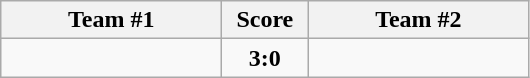<table class="wikitable" style="text-align:center;">
<tr>
<th width=140>Team #1</th>
<th width=50>Score</th>
<th width=140>Team #2</th>
</tr>
<tr>
<td style="text-align:right;"></td>
<td><strong>3:0</strong></td>
<td style="text-align:left;"></td>
</tr>
</table>
